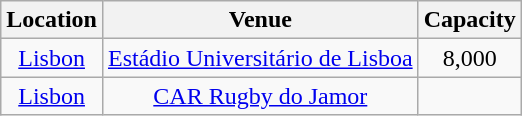<table class="wikitable sortable" style="text-align: center;">
<tr>
<th>Location</th>
<th>Venue</th>
<th>Capacity</th>
</tr>
<tr>
<td><a href='#'>Lisbon</a></td>
<td><a href='#'>Estádio Universitário de Lisboa</a></td>
<td>8,000</td>
</tr>
<tr>
<td><a href='#'>Lisbon</a></td>
<td><a href='#'>CAR Rugby do Jamor</a></td>
<td></td>
</tr>
</table>
